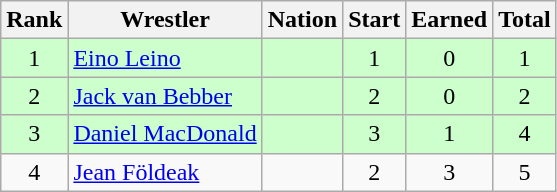<table class="wikitable sortable" style="text-align:center;">
<tr>
<th>Rank</th>
<th>Wrestler</th>
<th>Nation</th>
<th>Start</th>
<th>Earned</th>
<th>Total</th>
</tr>
<tr style="background:#cfc;">
<td>1</td>
<td align=left><a href='#'>Eino Leino</a></td>
<td align=left></td>
<td>1</td>
<td>0</td>
<td>1</td>
</tr>
<tr style="background:#cfc;">
<td>2</td>
<td align=left><a href='#'>Jack van Bebber</a></td>
<td align=left></td>
<td>2</td>
<td>0</td>
<td>2</td>
</tr>
<tr style="background:#cfc;">
<td>3</td>
<td align=left><a href='#'>Daniel MacDonald</a></td>
<td align=left></td>
<td>3</td>
<td>1</td>
<td>4</td>
</tr>
<tr>
<td>4</td>
<td align=left><a href='#'>Jean Földeak</a></td>
<td align=left></td>
<td>2</td>
<td>3</td>
<td>5</td>
</tr>
</table>
